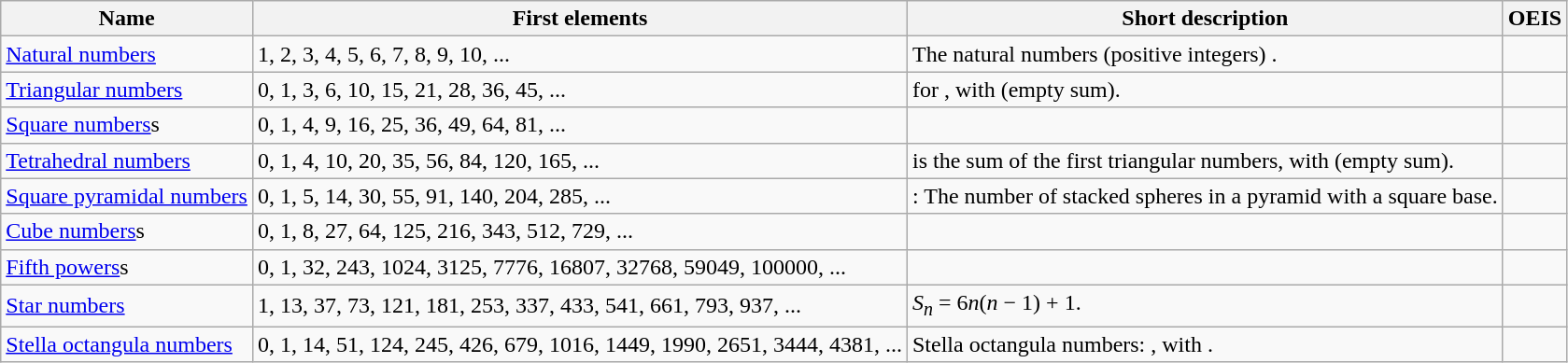<table class="wikitable sortable">
<tr>
<th>Name</th>
<th>First elements</th>
<th>Short description</th>
<th>OEIS</th>
</tr>
<tr>
<td><a href='#'>Natural numbers</a></td>
<td>1, 2, 3, 4, 5, 6, 7, 8, 9, 10, ...</td>
<td>The natural numbers (positive integers) .</td>
<td></td>
</tr>
<tr>
<td><a href='#'>Triangular numbers</a> </td>
<td>0, 1, 3, 6, 10, 15, 21, 28, 36, 45, ...</td>
<td> for , with  (empty sum).</td>
<td></td>
</tr>
<tr>
<td><a href='#'>Square numbers</a>s </td>
<td>0, 1, 4, 9, 16, 25, 36, 49, 64, 81, ...</td>
<td></td>
<td></td>
</tr>
<tr>
<td><a href='#'>Tetrahedral numbers</a> </td>
<td>0, 1, 4, 10, 20, 35, 56, 84, 120, 165, ...</td>
<td> is the sum of the first  triangular numbers, with  (empty sum).</td>
<td></td>
</tr>
<tr>
<td><a href='#'>Square pyramidal numbers</a></td>
<td>0, 1, 5, 14, 30, 55, 91, 140, 204, 285, ...</td>
<td>: The number of stacked spheres in a pyramid with a square base.</td>
<td></td>
</tr>
<tr>
<td><a href='#'>Cube numbers</a>s </td>
<td>0, 1, 8, 27, 64, 125, 216, 343, 512, 729, ...</td>
<td></td>
<td></td>
</tr>
<tr>
<td><a href='#'>Fifth powers</a>s</td>
<td>0, 1, 32, 243, 1024, 3125, 7776, 16807, 32768, 59049, 100000, ...</td>
<td></td>
<td></td>
</tr>
<tr>
<td><a href='#'>Star numbers</a></td>
<td>1, 13, 37, 73, 121, 181, 253, 337, 433, 541, 661, 793, 937, ...</td>
<td><em>S<sub>n</sub></em> = 6<em>n</em>(<em>n</em> − 1) + 1.</td>
<td></td>
</tr>
<tr>
<td><a href='#'>Stella octangula numbers</a></td>
<td>0, 1, 14, 51, 124, 245, 426, 679, 1016, 1449, 1990, 2651, 3444, 4381, ...</td>
<td>Stella octangula numbers: , with .</td>
<td></td>
</tr>
</table>
